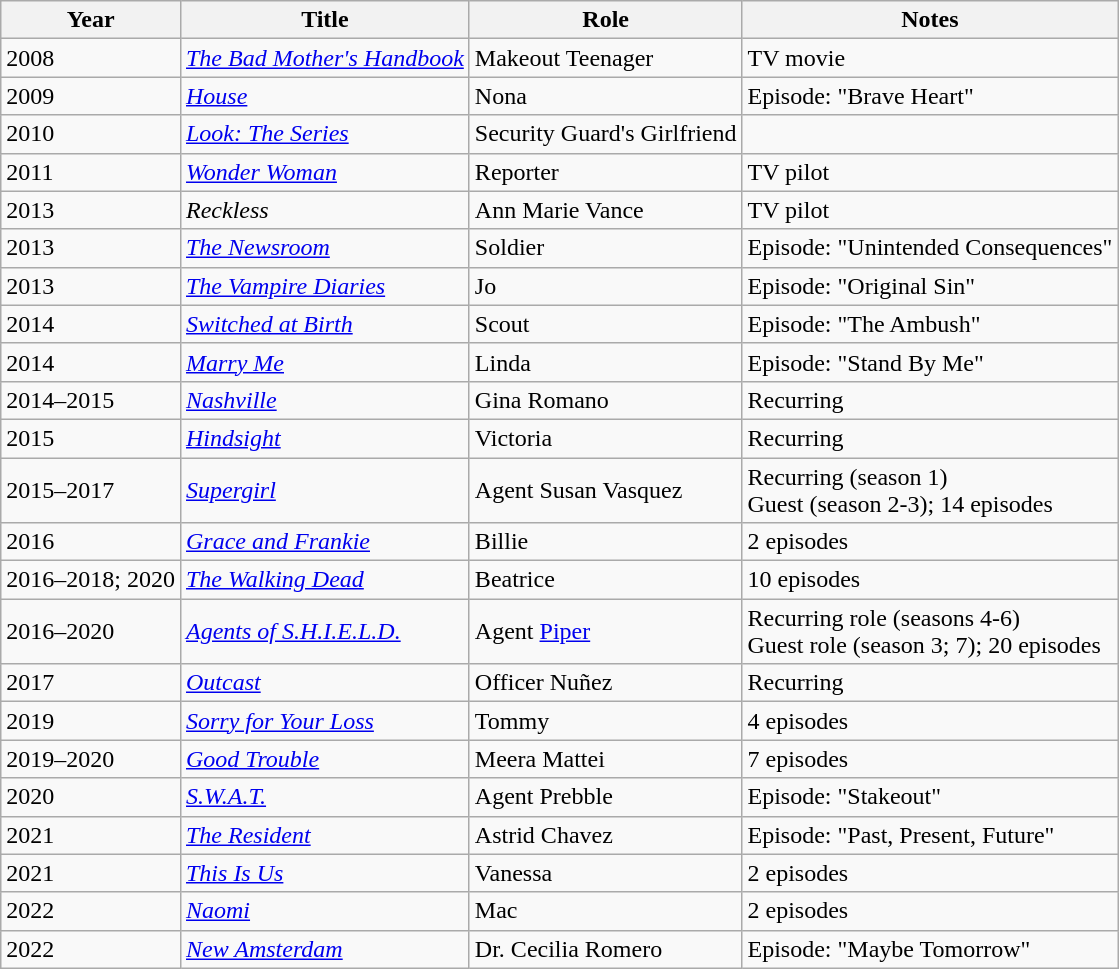<table class="wikitable sortable">
<tr>
<th>Year</th>
<th>Title</th>
<th>Role</th>
<th>Notes</th>
</tr>
<tr>
<td>2008</td>
<td><em><a href='#'>The Bad Mother's Handbook</a></em></td>
<td>Makeout Teenager</td>
<td>TV movie</td>
</tr>
<tr>
<td>2009</td>
<td><em><a href='#'>House</a></em></td>
<td>Nona</td>
<td>Episode: "Brave Heart"</td>
</tr>
<tr>
<td>2010</td>
<td><em><a href='#'>Look: The Series</a></em></td>
<td>Security Guard's Girlfriend</td>
<td></td>
</tr>
<tr>
<td>2011</td>
<td><em><a href='#'>Wonder Woman</a></em></td>
<td>Reporter</td>
<td>TV pilot</td>
</tr>
<tr>
<td>2013</td>
<td><em>Reckless</em></td>
<td>Ann Marie Vance</td>
<td>TV pilot</td>
</tr>
<tr>
<td>2013</td>
<td><em><a href='#'>The Newsroom</a></em></td>
<td>Soldier</td>
<td>Episode: "Unintended Consequences"</td>
</tr>
<tr>
<td>2013</td>
<td><em><a href='#'>The Vampire Diaries</a></em></td>
<td>Jo</td>
<td>Episode: "Original Sin"</td>
</tr>
<tr>
<td>2014</td>
<td><em><a href='#'>Switched at Birth</a></em></td>
<td>Scout</td>
<td>Episode: "The Ambush"</td>
</tr>
<tr>
<td>2014</td>
<td><em><a href='#'>Marry Me</a></em></td>
<td>Linda</td>
<td>Episode: "Stand By Me"</td>
</tr>
<tr>
<td>2014–2015</td>
<td><em><a href='#'>Nashville</a></em></td>
<td>Gina Romano</td>
<td>Recurring</td>
</tr>
<tr>
<td>2015</td>
<td><em><a href='#'>Hindsight</a></em></td>
<td>Victoria</td>
<td>Recurring</td>
</tr>
<tr>
<td>2015–2017</td>
<td><em><a href='#'>Supergirl</a></em></td>
<td>Agent Susan Vasquez</td>
<td>Recurring (season 1)<br>Guest (season 2-3); 14 episodes</td>
</tr>
<tr>
<td>2016</td>
<td><em><a href='#'>Grace and Frankie</a></em></td>
<td>Billie</td>
<td>2 episodes</td>
</tr>
<tr>
<td>2016–2018; 2020</td>
<td><em><a href='#'>The Walking Dead</a></em></td>
<td>Beatrice</td>
<td>10 episodes</td>
</tr>
<tr>
<td>2016–2020</td>
<td><em><a href='#'>Agents of S.H.I.E.L.D.</a></em></td>
<td>Agent <a href='#'>Piper</a></td>
<td>Recurring role (seasons 4-6)<br>Guest role (season 3; 7); 20 episodes</td>
</tr>
<tr>
<td>2017</td>
<td><em><a href='#'>Outcast</a></em></td>
<td>Officer Nuñez</td>
<td>Recurring</td>
</tr>
<tr>
<td>2019</td>
<td><em><a href='#'>Sorry for Your Loss</a></em></td>
<td>Tommy</td>
<td>4 episodes</td>
</tr>
<tr>
<td>2019–2020</td>
<td><em><a href='#'>Good Trouble</a></em></td>
<td>Meera Mattei</td>
<td>7 episodes</td>
</tr>
<tr>
<td>2020</td>
<td><em><a href='#'>S.W.A.T.</a></em></td>
<td>Agent Prebble</td>
<td>Episode: "Stakeout"</td>
</tr>
<tr>
<td>2021</td>
<td><em><a href='#'>The Resident</a></em></td>
<td>Astrid Chavez</td>
<td>Episode: "Past, Present, Future"</td>
</tr>
<tr>
<td>2021</td>
<td><em><a href='#'>This Is Us</a></em></td>
<td>Vanessa</td>
<td>2 episodes</td>
</tr>
<tr>
<td>2022</td>
<td><em><a href='#'>Naomi</a></em></td>
<td>Mac</td>
<td>2 episodes</td>
</tr>
<tr>
<td>2022</td>
<td><em><a href='#'>New Amsterdam</a></em></td>
<td>Dr. Cecilia Romero</td>
<td>Episode: "Maybe Tomorrow"</td>
</tr>
</table>
